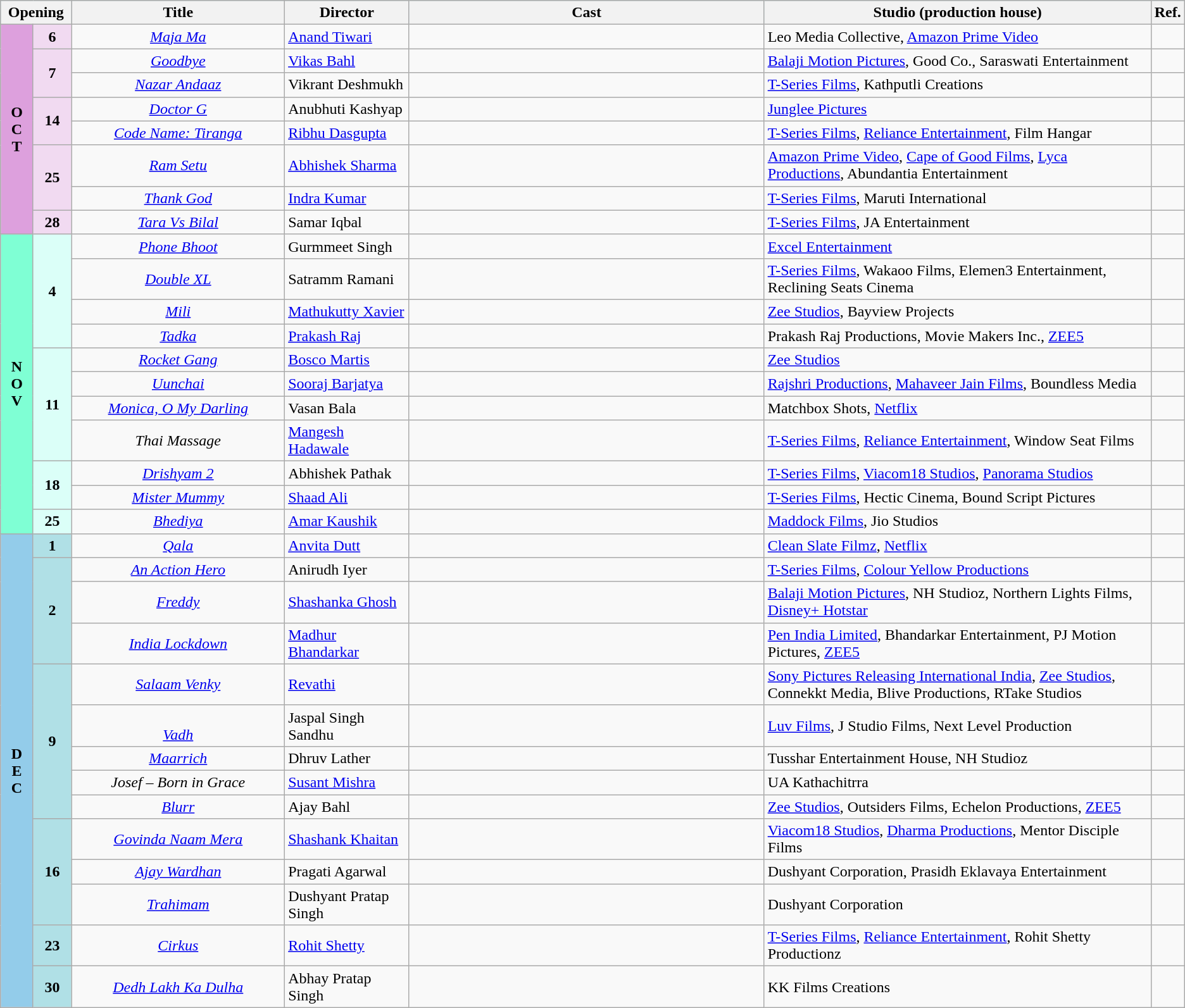<table class="wikitable">
<tr style="background:#b0e0e6; text-align:center;">
<th colspan="2" style="width:6%;"><strong>Opening</strong></th>
<th style="width:18%;"><strong>Title</strong></th>
<th style="width:10.5%;"><strong>Director</strong></th>
<th style="width:30%;"><strong>Cast</strong></th>
<th>Studio (production house)</th>
<th>Ref.</th>
</tr>
<tr October>
<td rowspan="8" style="text-align:center; background:plum; textcolor:#000;"><strong>O<br>C<br>T</strong></td>
<td style="text-align:center;background:#f1daf1;"><strong>6</strong></td>
<td style="text-align:center;"><em><a href='#'>Maja Ma</a></em></td>
<td><a href='#'>Anand Tiwari</a></td>
<td></td>
<td>Leo Media Collective, <a href='#'>Amazon Prime Video</a></td>
<td></td>
</tr>
<tr>
<td rowspan="2" style="text-align:center;background:#f1daf1;"><strong>7</strong></td>
<td style="text-align:center;"><em><a href='#'>Goodbye</a></em></td>
<td><a href='#'>Vikas Bahl</a></td>
<td></td>
<td><a href='#'>Balaji Motion Pictures</a>, Good Co., Saraswati Entertainment</td>
<td></td>
</tr>
<tr>
<td style="text-align:center;"><em><a href='#'>Nazar Andaaz</a></em></td>
<td>Vikrant Deshmukh</td>
<td></td>
<td><a href='#'>T-Series Films</a>, Kathputli Creations</td>
<td></td>
</tr>
<tr>
<td rowspan="2" style="text-align:center;background:#f1daf1;"><strong>14</strong></td>
<td style="text-align:center;"><em><a href='#'>Doctor G</a></em></td>
<td>Anubhuti Kashyap</td>
<td></td>
<td><a href='#'>Junglee Pictures</a></td>
<td></td>
</tr>
<tr>
<td style="text-align:center;"><em><a href='#'>Code Name: Tiranga</a></em></td>
<td><a href='#'>Ribhu Dasgupta</a></td>
<td></td>
<td><a href='#'>T-Series Films</a>, <a href='#'>Reliance Entertainment</a>, Film Hangar</td>
<td></td>
</tr>
<tr>
<td rowspan="2" style="text-align:center;background:#f1daf1;"><strong>25</strong></td>
<td style="text-align:center;"><em><a href='#'>Ram Setu</a></em></td>
<td><a href='#'>Abhishek Sharma</a></td>
<td></td>
<td><a href='#'>Amazon Prime Video</a>, <a href='#'>Cape of Good Films</a>, <a href='#'>Lyca Productions</a>, Abundantia Entertainment</td>
<td></td>
</tr>
<tr>
<td style="text-align:center;"><em><a href='#'>Thank God</a></em></td>
<td><a href='#'>Indra Kumar</a></td>
<td></td>
<td><a href='#'>T-Series Films</a>, Maruti International</td>
<td></td>
</tr>
<tr>
<td rowspan="1" style="text-align:center;background:#f1daf1;"><strong>28</strong></td>
<td style="text-align:center;"><em><a href='#'>Tara Vs Bilal</a></em></td>
<td>Samar Iqbal</td>
<td></td>
<td><a href='#'>T-Series Films</a>, JA Entertainment</td>
<td></td>
</tr>
<tr November>
<td rowspan="11" style="text-align:center; background:#7FFFD4; textcolor:#000;"><strong>N<br>O<br>V</strong></td>
<td rowspan="4" style="text-align:center;background:#dbfff8;"><strong>4</strong></td>
<td style="text-align:center;"><em><a href='#'>Phone Bhoot</a></em></td>
<td>Gurmmeet Singh</td>
<td></td>
<td><a href='#'>Excel Entertainment</a></td>
<td></td>
</tr>
<tr>
<td style="text-align:center;"><em><a href='#'>Double XL</a></em></td>
<td>Satramm Ramani</td>
<td></td>
<td><a href='#'>T-Series Films</a>, Wakaoo Films, Elemen3 Entertainment, Reclining Seats Cinema</td>
<td></td>
</tr>
<tr>
<td style="text-align:center;"><em><a href='#'>Mili</a></em></td>
<td><a href='#'>Mathukutty Xavier</a></td>
<td></td>
<td><a href='#'>Zee Studios</a>, Bayview Projects</td>
<td></td>
</tr>
<tr>
<td style="text-align:center;"><em><a href='#'>Tadka</a></em></td>
<td><a href='#'>Prakash Raj</a></td>
<td></td>
<td>Prakash Raj Productions, Movie Makers Inc., <a href='#'>ZEE5</a></td>
<td></td>
</tr>
<tr>
<td rowspan="4" style="text-align:center;background:#dbfff8;"><strong>11</strong></td>
<td style="text-align:center;"><em><a href='#'>Rocket Gang</a></em></td>
<td><a href='#'>Bosco Martis</a></td>
<td></td>
<td><a href='#'>Zee Studios</a></td>
<td></td>
</tr>
<tr>
<td style="text-align:center;"><em><a href='#'>Uunchai</a></em></td>
<td><a href='#'>Sooraj Barjatya</a></td>
<td></td>
<td><a href='#'>Rajshri Productions</a>, <a href='#'>Mahaveer Jain Films</a>, Boundless Media</td>
<td></td>
</tr>
<tr>
<td style="text-align:center;"><em><a href='#'>Monica, O My Darling</a></em></td>
<td>Vasan Bala</td>
<td></td>
<td>Matchbox Shots, <a href='#'>Netflix</a></td>
<td></td>
</tr>
<tr>
<td style="text-align:center;"><em>Thai Massage</em></td>
<td><a href='#'>Mangesh Hadawale</a></td>
<td></td>
<td><a href='#'>T-Series Films</a>, <a href='#'>Reliance Entertainment</a>, Window Seat Films</td>
<td></td>
</tr>
<tr>
<td rowspan="2" style="text-align:center;background:#dbfff8;"><strong>18</strong></td>
<td style="text-align:center;"><em><a href='#'>Drishyam 2</a></em></td>
<td>Abhishek Pathak</td>
<td></td>
<td><a href='#'>T-Series Films</a>, <a href='#'>Viacom18 Studios</a>, <a href='#'>Panorama Studios</a></td>
<td></td>
</tr>
<tr>
<td style="text-align:center;"><em><a href='#'>Mister Mummy</a></em></td>
<td><a href='#'>Shaad Ali</a></td>
<td></td>
<td><a href='#'>T-Series Films</a>, Hectic Cinema, Bound Script Pictures</td>
<td></td>
</tr>
<tr>
<td style="text-align:center;background:#dbfff8;"><strong>25</strong></td>
<td style="text-align:center;"><em><a href='#'>Bhediya</a></em></td>
<td><a href='#'>Amar Kaushik</a></td>
<td></td>
<td><a href='#'>Maddock Films</a>, Jio Studios</td>
<td></td>
</tr>
<tr December>
<td rowspan="15" style="text-align:center; background:#93CCEA; textcolor:#000;"><strong>D<br>E<br>C</strong></td>
<td style="text-align:center;background:#B0E0E6;"><strong>1</strong></td>
<td style="text-align:center;"><em><a href='#'>Qala</a></em></td>
<td><a href='#'>Anvita Dutt</a></td>
<td></td>
<td><a href='#'>Clean Slate Filmz</a>, <a href='#'>Netflix</a></td>
<td></td>
</tr>
<tr>
<td rowspan="3" style="text-align:center;background:#B0E0E6;"><strong>2</strong></td>
<td style="text-align:center;"><em><a href='#'>An Action Hero</a></em></td>
<td>Anirudh Iyer</td>
<td></td>
<td><a href='#'>T-Series Films</a>, <a href='#'>Colour Yellow Productions</a></td>
<td></td>
</tr>
<tr>
<td style="text-align:center;"><em><a href='#'>Freddy</a></em></td>
<td><a href='#'>Shashanka Ghosh</a></td>
<td></td>
<td><a href='#'>Balaji Motion Pictures</a>, NH Studioz, Northern Lights Films, <a href='#'>Disney+ Hotstar</a></td>
<td></td>
</tr>
<tr>
<td style="text-align:center;"><em><a href='#'>India Lockdown</a></em></td>
<td><a href='#'>Madhur Bhandarkar</a></td>
<td></td>
<td><a href='#'>Pen India Limited</a>, Bhandarkar Entertainment, PJ Motion Pictures, <a href='#'>ZEE5</a></td>
<td></td>
</tr>
<tr>
<td rowspan="5" style="text-align:center;background:#B0E0E6; "><strong>9</strong></td>
<td style="text-align:center;"><em><a href='#'>Salaam Venky</a></em></td>
<td><a href='#'>Revathi</a></td>
<td></td>
<td><a href='#'>Sony Pictures Releasing International India</a>, <a href='#'>Zee Studios</a>, Connekkt Media, Blive Productions, RTake Studios</td>
<td></td>
</tr>
<tr>
<td style="text-align:center;"><br><em><a href='#'>Vadh</a></em></td>
<td>Jaspal Singh Sandhu</td>
<td></td>
<td><a href='#'>Luv Films</a>, J Studio Films, Next Level Production</td>
<td></td>
</tr>
<tr>
<td style="text-align:center;"><em><a href='#'>Maarrich</a></em></td>
<td>Dhruv Lather</td>
<td></td>
<td>Tusshar Entertainment House, NH Studioz</td>
<td></td>
</tr>
<tr>
<td style="text-align:center;"><em>Josef – Born in Grace</em></td>
<td><a href='#'>Susant Mishra</a></td>
<td></td>
<td>UA Kathachitrra</td>
<td></td>
</tr>
<tr>
<td style="text-align:center;"><em><a href='#'>Blurr</a></em></td>
<td>Ajay Bahl</td>
<td></td>
<td><a href='#'>Zee Studios</a>, Outsiders Films, Echelon Productions, <a href='#'>ZEE5</a></td>
<td></td>
</tr>
<tr>
<td rowspan="3" style="text-align:center;background:#B0E0E6;"><strong>16</strong></td>
<td style="text-align:center;"><em><a href='#'>Govinda Naam Mera</a></em></td>
<td><a href='#'>Shashank Khaitan</a></td>
<td></td>
<td><a href='#'>Viacom18 Studios</a>, <a href='#'>Dharma Productions</a>, Mentor Disciple Films</td>
<td></td>
</tr>
<tr>
<td style="text-align:center;"><em><a href='#'>Ajay Wardhan</a></em></td>
<td>Pragati Agarwal</td>
<td></td>
<td>Dushyant Corporation, Prasidh Eklavaya Entertainment</td>
<td></td>
</tr>
<tr>
<td style="text-align:center;"><em><a href='#'>Trahimam</a></em></td>
<td>Dushyant Pratap Singh</td>
<td></td>
<td>Dushyant Corporation</td>
<td></td>
</tr>
<tr>
<td style="text-align:center;background:#B0E0E6;"><strong>23</strong></td>
<td style="text-align:center;"><em><a href='#'>Cirkus</a></em></td>
<td><a href='#'>Rohit Shetty</a></td>
<td></td>
<td><a href='#'>T-Series Films</a>, <a href='#'>Reliance Entertainment</a>, Rohit Shetty Productionz</td>
<td></td>
</tr>
<tr>
<td style="text-align:center;background:#B0E0E6;"><strong>30</strong></td>
<td style="text-align:center;"><em><a href='#'>Dedh Lakh Ka Dulha</a></em></td>
<td>Abhay Pratap Singh</td>
<td></td>
<td>KK Films Creations</td>
<td></td>
</tr>
</table>
